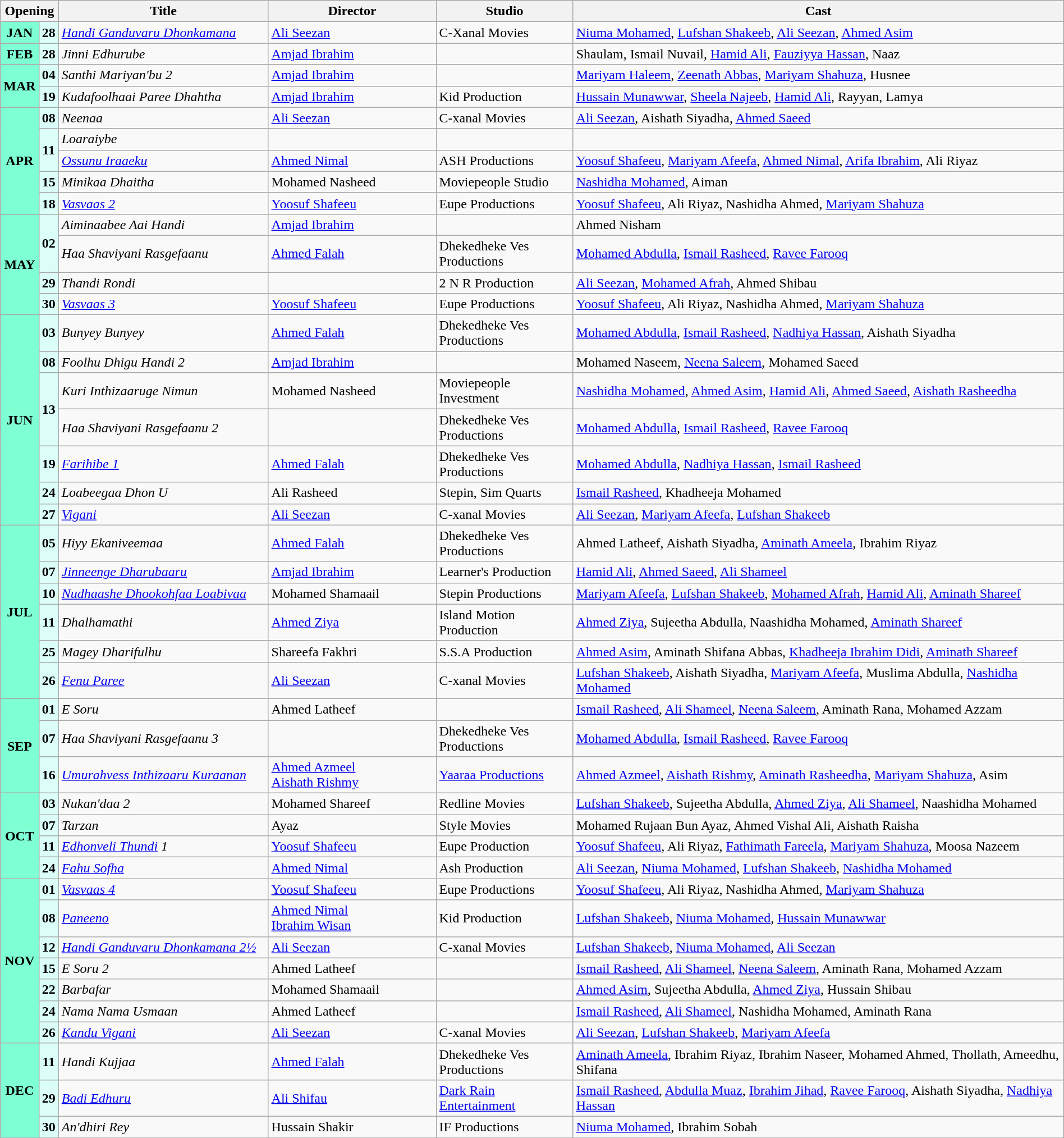<table class="wikitable plainrowheaders" width="100%">
<tr>
<th scope="col" colspan="2" width=4%>Opening</th>
<th scope="col" width=20%>Title</th>
<th scope="col" width=16%>Director</th>
<th scope="col" width=13%>Studio</th>
<th scope="col" width=47%>Cast</th>
</tr>
<tr>
<td style="text-align:center; background:#7FFFD4; textcolor:#000;"><strong>JAN</strong></td>
<td style="text-align:center; background:#dbfff8;"><strong>28</strong></td>
<td><em><a href='#'>Handi Ganduvaru Dhonkamana</a></em></td>
<td><a href='#'>Ali Seezan</a></td>
<td>C-Xanal Movies</td>
<td><a href='#'>Niuma Mohamed</a>, <a href='#'>Lufshan Shakeeb</a>, <a href='#'>Ali Seezan</a>, <a href='#'>Ahmed Asim</a></td>
</tr>
<tr>
<td style="text-align:center; background:#7FFFD4; textcolor:#000;"><strong>FEB</strong></td>
<td style="text-align:center; background:#dbfff8;"><strong>28</strong></td>
<td><em>Jinni Edhurube</em></td>
<td><a href='#'>Amjad Ibrahim</a></td>
<td></td>
<td>Shaulam, Ismail Nuvail, <a href='#'>Hamid Ali</a>, <a href='#'>Fauziyya Hassan</a>, Naaz</td>
</tr>
<tr>
<td style="text-align:center; background:#7FFFD4; textcolor:#000;" rowspan="2"><strong>MAR</strong></td>
<td style="text-align:center; background:#dbfff8;"><strong>04</strong></td>
<td><em>Santhi Mariyan'bu 2</em></td>
<td><a href='#'>Amjad Ibrahim</a></td>
<td></td>
<td><a href='#'>Mariyam Haleem</a>, <a href='#'>Zeenath Abbas</a>, <a href='#'>Mariyam Shahuza</a>, Husnee</td>
</tr>
<tr>
<td style="text-align:center; background:#dbfff8;"><strong>19</strong></td>
<td><em>Kudafoolhaai Paree Dhahtha</em></td>
<td><a href='#'>Amjad Ibrahim</a></td>
<td>Kid Production</td>
<td><a href='#'>Hussain Munawwar</a>, <a href='#'>Sheela Najeeb</a>, <a href='#'>Hamid Ali</a>, Rayyan, Lamya</td>
</tr>
<tr>
<td style="text-align:center; background:#7FFFD4; textcolor:#000;" rowspan="5"><strong>APR</strong></td>
<td style="text-align:center; background:#dbfff8;"><strong>08</strong></td>
<td><em>Neenaa</em></td>
<td><a href='#'>Ali Seezan</a></td>
<td>C-xanal Movies</td>
<td><a href='#'>Ali Seezan</a>, Aishath Siyadha, <a href='#'>Ahmed Saeed</a></td>
</tr>
<tr>
<td style="text-align:center; background:#dbfff8;" rowspan="2"><strong>11</strong></td>
<td><em>Loaraiybe</em></td>
<td></td>
<td></td>
<td></td>
</tr>
<tr>
<td><em><a href='#'>Ossunu Iraaeku</a></em></td>
<td><a href='#'>Ahmed Nimal</a></td>
<td>ASH Productions</td>
<td><a href='#'>Yoosuf Shafeeu</a>, <a href='#'>Mariyam Afeefa</a>, <a href='#'>Ahmed Nimal</a>, <a href='#'>Arifa Ibrahim</a>, Ali Riyaz</td>
</tr>
<tr>
<td style="text-align:center; background:#dbfff8;"><strong>15</strong></td>
<td><em>Minikaa Dhaitha</em></td>
<td>Mohamed Nasheed</td>
<td>Moviepeople Studio</td>
<td><a href='#'>Nashidha Mohamed</a>, Aiman</td>
</tr>
<tr>
<td style="text-align:center; background:#dbfff8;"><strong>18</strong></td>
<td><a href='#'><em>Vasvaas 2</em></a></td>
<td><a href='#'>Yoosuf Shafeeu</a></td>
<td>Eupe Productions</td>
<td><a href='#'>Yoosuf Shafeeu</a>, Ali Riyaz, Nashidha Ahmed, <a href='#'>Mariyam Shahuza</a></td>
</tr>
<tr>
<td style="text-align:center; background:#7FFFD4; textcolor:#000;" rowspan="4"><strong>MAY</strong></td>
<td style="text-align:center; background:#dbfff8;" rowspan="2"><strong>02</strong></td>
<td><em>Aiminaabee Aai Handi</em></td>
<td><a href='#'>Amjad Ibrahim</a></td>
<td></td>
<td>Ahmed Nisham</td>
</tr>
<tr>
<td><em>Haa Shaviyani Rasgefaanu</em></td>
<td><a href='#'>Ahmed Falah</a></td>
<td>Dhekedheke Ves Productions</td>
<td><a href='#'>Mohamed Abdulla</a>, <a href='#'>Ismail Rasheed</a>, <a href='#'>Ravee Farooq</a></td>
</tr>
<tr>
<td style="text-align:center; background:#dbfff8;"><strong>29</strong></td>
<td><em>Thandi Rondi</em></td>
<td></td>
<td>2 N R Production</td>
<td><a href='#'>Ali Seezan</a>, <a href='#'>Mohamed Afrah</a>, Ahmed Shibau</td>
</tr>
<tr>
<td style="text-align:center; background:#dbfff8;"><strong>30</strong></td>
<td><a href='#'><em>Vasvaas 3</em></a></td>
<td><a href='#'>Yoosuf Shafeeu</a></td>
<td>Eupe Productions</td>
<td><a href='#'>Yoosuf Shafeeu</a>, Ali Riyaz, Nashidha Ahmed, <a href='#'>Mariyam Shahuza</a></td>
</tr>
<tr>
<td rowspan="7" style="text-align:center; background:#7FFFD4; textcolor:#000;"><strong>JUN</strong></td>
<td style="text-align:center; background:#dbfff8;"><strong>03</strong></td>
<td><em>Bunyey Bunyey</em></td>
<td><a href='#'>Ahmed Falah</a></td>
<td>Dhekedheke Ves Productions</td>
<td><a href='#'>Mohamed Abdulla</a>, <a href='#'>Ismail Rasheed</a>, <a href='#'>Nadhiya Hassan</a>, Aishath Siyadha</td>
</tr>
<tr>
<td style="text-align:center; background:#dbfff8;"><strong>08</strong></td>
<td><em>Foolhu Dhigu Handi 2</em></td>
<td><a href='#'>Amjad Ibrahim</a></td>
<td></td>
<td>Mohamed Naseem, <a href='#'>Neena Saleem</a>, Mohamed Saeed</td>
</tr>
<tr>
<td style="text-align:center; background:#dbfff8;" rowspan="2"><strong>13</strong></td>
<td><em>Kuri Inthizaaruge Nimun</em></td>
<td>Mohamed Nasheed</td>
<td>Moviepeople Investment</td>
<td><a href='#'>Nashidha Mohamed</a>, <a href='#'>Ahmed Asim</a>, <a href='#'>Hamid Ali</a>, <a href='#'>Ahmed Saeed</a>, <a href='#'>Aishath Rasheedha</a></td>
</tr>
<tr>
<td><em>Haa Shaviyani Rasgefaanu 2</em></td>
<td></td>
<td>Dhekedheke Ves Productions</td>
<td><a href='#'>Mohamed Abdulla</a>, <a href='#'>Ismail Rasheed</a>, <a href='#'>Ravee Farooq</a></td>
</tr>
<tr>
<td style="text-align:center; background:#dbfff8;"><strong>19</strong></td>
<td><em><a href='#'>Farihibe 1</a></em></td>
<td><a href='#'>Ahmed Falah</a></td>
<td>Dhekedheke Ves Productions</td>
<td><a href='#'>Mohamed Abdulla</a>, <a href='#'>Nadhiya Hassan</a>, <a href='#'>Ismail Rasheed</a></td>
</tr>
<tr>
<td style="text-align:center; background:#dbfff8;"><strong>24</strong></td>
<td><em>Loabeegaa Dhon U</em></td>
<td>Ali Rasheed</td>
<td>Stepin, Sim Quarts</td>
<td><a href='#'>Ismail Rasheed</a>, Khadheeja Mohamed</td>
</tr>
<tr>
<td style="text-align:center; background:#dbfff8;"><strong>27</strong></td>
<td><em><a href='#'>Vigani</a></em></td>
<td><a href='#'>Ali Seezan</a></td>
<td>C-xanal Movies</td>
<td><a href='#'>Ali Seezan</a>, <a href='#'>Mariyam Afeefa</a>, <a href='#'>Lufshan Shakeeb</a></td>
</tr>
<tr>
<td style="text-align:center; background:#7FFFD4; textcolor:#000;" rowspan="6"><strong>JUL</strong></td>
<td style="text-align:center; background:#dbfff8;"><strong>05</strong></td>
<td><em>Hiyy Ekaniveemaa</em></td>
<td><a href='#'>Ahmed Falah</a></td>
<td>Dhekedheke Ves Productions</td>
<td>Ahmed Latheef, Aishath Siyadha, <a href='#'>Aminath Ameela</a>, Ibrahim Riyaz</td>
</tr>
<tr>
<td style="text-align:center; background:#dbfff8;"><strong>07</strong></td>
<td><em><a href='#'>Jinneenge Dharubaaru</a></em></td>
<td><a href='#'>Amjad Ibrahim</a></td>
<td>Learner's Production</td>
<td><a href='#'>Hamid Ali</a>, <a href='#'>Ahmed Saeed</a>, <a href='#'>Ali Shameel</a></td>
</tr>
<tr>
<td style="text-align:center; background:#dbfff8;"><strong>10</strong></td>
<td><em><a href='#'>Nudhaashe Dhookohfaa Loabivaa</a></em></td>
<td>Mohamed Shamaail</td>
<td>Stepin Productions</td>
<td><a href='#'>Mariyam Afeefa</a>, <a href='#'>Lufshan Shakeeb</a>, <a href='#'>Mohamed Afrah</a>, <a href='#'>Hamid Ali</a>, <a href='#'>Aminath Shareef</a></td>
</tr>
<tr>
<td style="text-align:center; background:#dbfff8;"><strong>11</strong></td>
<td><em>Dhalhamathi</em></td>
<td><a href='#'>Ahmed Ziya</a></td>
<td>Island Motion Production</td>
<td><a href='#'>Ahmed Ziya</a>, Sujeetha Abdulla, Naashidha Mohamed, <a href='#'>Aminath Shareef</a></td>
</tr>
<tr>
<td style="text-align:center; background:#dbfff8;"><strong>25</strong></td>
<td><em>Magey Dharifulhu</em></td>
<td>Shareefa Fakhri</td>
<td>S.S.A Production</td>
<td><a href='#'>Ahmed Asim</a>, Aminath Shifana Abbas, <a href='#'>Khadheeja Ibrahim Didi</a>, <a href='#'>Aminath Shareef</a></td>
</tr>
<tr>
<td style="text-align:center; background:#dbfff8;"><strong>26</strong></td>
<td><em><a href='#'>Fenu Paree</a></em></td>
<td><a href='#'>Ali Seezan</a></td>
<td>C-xanal Movies</td>
<td><a href='#'>Lufshan Shakeeb</a>, Aishath Siyadha, <a href='#'>Mariyam Afeefa</a>, Muslima Abdulla, <a href='#'>Nashidha Mohamed</a></td>
</tr>
<tr>
<td rowspan="3" style="text-align:center; background:#7FFFD4; textcolor:#000;"><strong>SEP</strong></td>
<td style="text-align:center; background:#dbfff8;"><strong>01</strong></td>
<td><em>E Soru</em></td>
<td>Ahmed Latheef</td>
<td></td>
<td><a href='#'>Ismail Rasheed</a>, <a href='#'>Ali Shameel</a>, <a href='#'>Neena Saleem</a>, Aminath Rana, Mohamed Azzam</td>
</tr>
<tr>
<td style="text-align:center; background:#dbfff8;"><strong>07</strong></td>
<td><em>Haa Shaviyani Rasgefaanu 3</em></td>
<td></td>
<td>Dhekedheke Ves Productions</td>
<td><a href='#'>Mohamed Abdulla</a>, <a href='#'>Ismail Rasheed</a>, <a href='#'>Ravee Farooq</a></td>
</tr>
<tr>
<td style="text-align:center; background:#dbfff8;"><strong>16</strong></td>
<td><em><a href='#'>Umurahvess Inthizaaru Kuraanan</a></em></td>
<td><a href='#'>Ahmed Azmeel</a><br><a href='#'>Aishath Rishmy</a></td>
<td><a href='#'>Yaaraa Productions</a></td>
<td><a href='#'>Ahmed Azmeel</a>, <a href='#'>Aishath Rishmy</a>, <a href='#'>Aminath Rasheedha</a>, <a href='#'>Mariyam Shahuza</a>, Asim</td>
</tr>
<tr>
<td style="text-align:center; background:#7FFFD4; textcolor:#000;" rowspan="4"><strong>OCT</strong></td>
<td style="text-align:center; background:#dbfff8;"><strong>03</strong></td>
<td><em>Nukan'daa 2</em></td>
<td>Mohamed Shareef</td>
<td>Redline Movies</td>
<td><a href='#'>Lufshan Shakeeb</a>, Sujeetha Abdulla, <a href='#'>Ahmed Ziya</a>, <a href='#'>Ali Shameel</a>, Naashidha Mohamed</td>
</tr>
<tr>
<td style="text-align:center; background:#dbfff8;"><strong>07</strong></td>
<td><em>Tarzan</em></td>
<td>Ayaz</td>
<td>Style Movies</td>
<td>Mohamed Rujaan Bun Ayaz, Ahmed Vishal Ali, Aishath Raisha</td>
</tr>
<tr>
<td style="text-align:center; background:#dbfff8;"><strong>11</strong></td>
<td><em><a href='#'>Edhonveli Thundi</a> 1</em></td>
<td><a href='#'>Yoosuf Shafeeu</a></td>
<td>Eupe Production</td>
<td><a href='#'>Yoosuf Shafeeu</a>, Ali Riyaz, <a href='#'>Fathimath Fareela</a>, <a href='#'>Mariyam Shahuza</a>, Moosa Nazeem</td>
</tr>
<tr>
<td style="text-align:center; background:#dbfff8;"><strong>24</strong></td>
<td><em><a href='#'>Fahu Sofha</a></em></td>
<td><a href='#'>Ahmed Nimal</a></td>
<td>Ash Production</td>
<td><a href='#'>Ali Seezan</a>, <a href='#'>Niuma Mohamed</a>, <a href='#'>Lufshan Shakeeb</a>, <a href='#'>Nashidha Mohamed</a></td>
</tr>
<tr>
<td style="text-align:center; background:#7FFFD4; textcolor:#000;" rowspan="7"><strong>NOV</strong></td>
<td style="text-align:center; background:#dbfff8;"><strong>01</strong></td>
<td><em><a href='#'>Vasvaas 4</a></em></td>
<td><a href='#'>Yoosuf Shafeeu</a></td>
<td>Eupe Productions</td>
<td><a href='#'>Yoosuf Shafeeu</a>, Ali Riyaz, Nashidha Ahmed, <a href='#'>Mariyam Shahuza</a></td>
</tr>
<tr>
<td style="text-align:center; background:#dbfff8;"><strong>08</strong></td>
<td><em><a href='#'>Paneeno</a></em></td>
<td><a href='#'>Ahmed Nimal</a><br><a href='#'>Ibrahim Wisan</a></td>
<td>Kid Production</td>
<td><a href='#'>Lufshan Shakeeb</a>, <a href='#'>Niuma Mohamed</a>, <a href='#'>Hussain Munawwar</a></td>
</tr>
<tr>
<td style="text-align:center; background:#dbfff8;"><strong>12</strong></td>
<td><em><a href='#'>Handi Ganduvaru Dhonkamana 2½</a></em></td>
<td><a href='#'>Ali Seezan</a></td>
<td>C-xanal Movies</td>
<td><a href='#'>Lufshan Shakeeb</a>, <a href='#'>Niuma Mohamed</a>, <a href='#'>Ali Seezan</a></td>
</tr>
<tr>
<td style="text-align:center; background:#dbfff8;"><strong>15</strong></td>
<td><em>E Soru 2</em></td>
<td>Ahmed Latheef</td>
<td></td>
<td><a href='#'>Ismail Rasheed</a>, <a href='#'>Ali Shameel</a>, <a href='#'>Neena Saleem</a>, Aminath Rana, Mohamed Azzam</td>
</tr>
<tr>
<td style="text-align:center; background:#dbfff8;"><strong>22</strong></td>
<td><em>Barbafar</em></td>
<td>Mohamed Shamaail</td>
<td></td>
<td><a href='#'>Ahmed Asim</a>, Sujeetha Abdulla, <a href='#'>Ahmed Ziya</a>, Hussain Shibau</td>
</tr>
<tr>
<td style="text-align:center; background:#dbfff8;"><strong>24</strong></td>
<td><em>Nama Nama Usmaan</em></td>
<td>Ahmed Latheef</td>
<td></td>
<td><a href='#'>Ismail Rasheed</a>, <a href='#'>Ali Shameel</a>, Nashidha Mohamed, Aminath Rana</td>
</tr>
<tr>
<td style="text-align:center; background:#dbfff8;"><strong>26</strong></td>
<td><em><a href='#'>Kandu Vigani</a></em></td>
<td><a href='#'>Ali Seezan</a></td>
<td>C-xanal Movies</td>
<td><a href='#'>Ali Seezan</a>, <a href='#'>Lufshan Shakeeb</a>, <a href='#'>Mariyam Afeefa</a></td>
</tr>
<tr>
<td rowspan="3" style="text-align:center; background:#7FFFD4; textcolor:#000;"><strong>DEC</strong></td>
<td style="text-align:center; background:#dbfff8;"><strong>11</strong></td>
<td><em>Handi Kujjaa</em></td>
<td><a href='#'>Ahmed Falah</a></td>
<td>Dhekedheke Ves Productions</td>
<td><a href='#'>Aminath Ameela</a>, Ibrahim Riyaz, Ibrahim Naseer, Mohamed Ahmed, Thollath, Ameedhu, Shifana</td>
</tr>
<tr>
<td style="text-align:center; background:#dbfff8;"><strong>29</strong></td>
<td><em><a href='#'>Badi Edhuru</a></em></td>
<td><a href='#'>Ali Shifau</a></td>
<td><a href='#'>Dark Rain Entertainment</a></td>
<td><a href='#'>Ismail Rasheed</a>, <a href='#'>Abdulla Muaz</a>, <a href='#'>Ibrahim Jihad</a>, <a href='#'>Ravee Farooq</a>, Aishath Siyadha, <a href='#'>Nadhiya Hassan</a></td>
</tr>
<tr>
<td style="text-align:center; background:#dbfff8;"><strong>30</strong></td>
<td><em>An'dhiri Rey</em></td>
<td>Hussain Shakir</td>
<td>IF Productions</td>
<td><a href='#'>Niuma Mohamed</a>, Ibrahim Sobah</td>
</tr>
<tr>
</tr>
</table>
